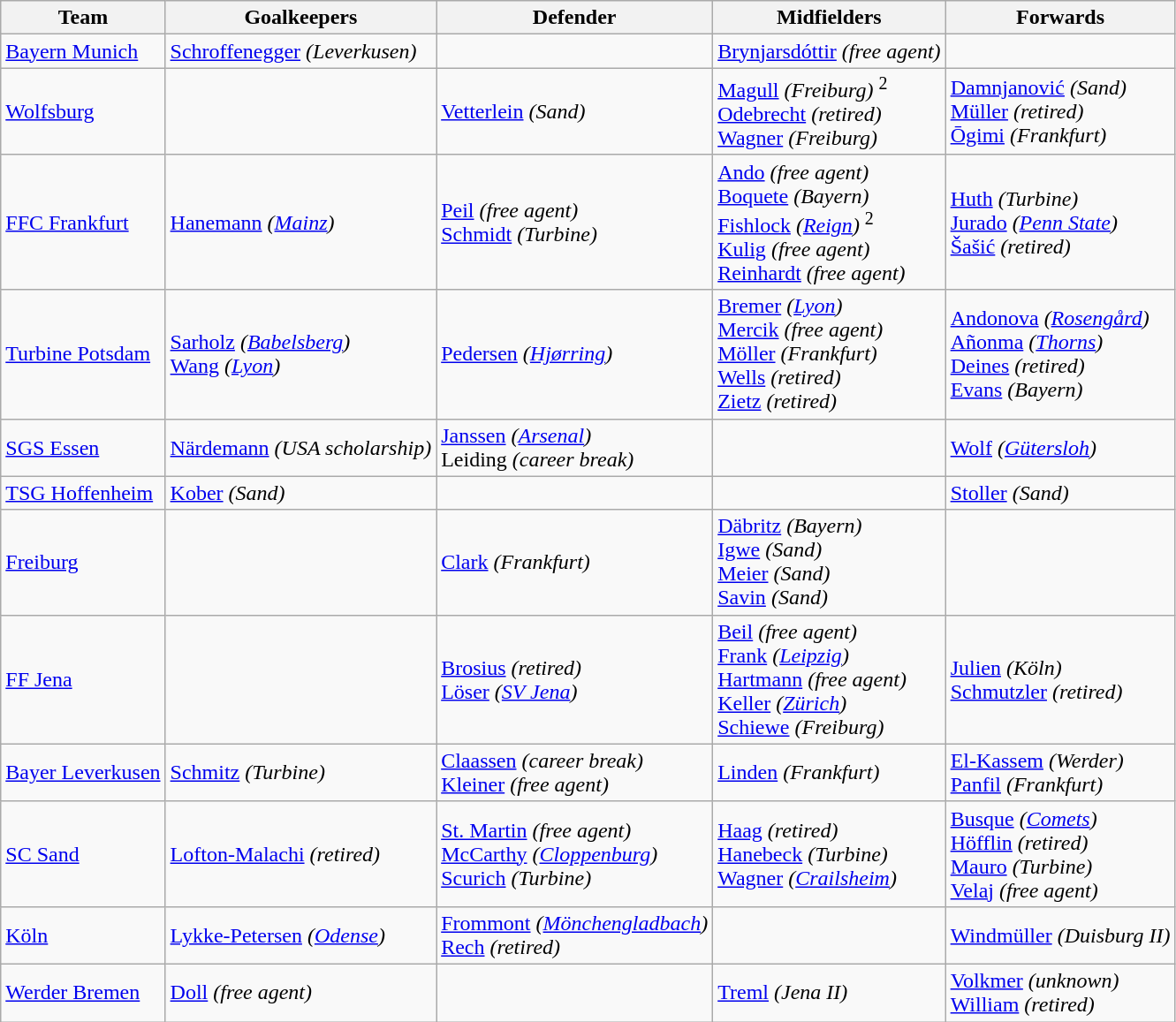<table class="wikitable">
<tr>
<th>Team</th>
<th>Goalkeepers</th>
<th>Defender</th>
<th>Midfielders</th>
<th>Forwards</th>
</tr>
<tr>
<td><a href='#'>Bayern Munich</a></td>
<td> <a href='#'>Schroffenegger</a> <em>(Leverkusen)</em></td>
<td></td>
<td> <a href='#'>Brynjarsdóttir</a> <em>(free agent)</em></td>
<td></td>
</tr>
<tr>
<td><a href='#'>Wolfsburg</a></td>
<td></td>
<td><a href='#'>Vetterlein</a> <em>(Sand)</em></td>
<td><a href='#'>Magull</a> <em>(Freiburg)</em> <sup>2</sup><br><a href='#'>Odebrecht</a> <em>(retired)</em><br><a href='#'>Wagner</a> <em>(Freiburg)</em></td>
<td> <a href='#'>Damnjanović</a> <em>(Sand)</em><br><a href='#'>Müller</a> <em>(retired)</em><br> <a href='#'>Ōgimi</a> <em>(Frankfurt)</em></td>
</tr>
<tr>
<td><a href='#'>FFC Frankfurt</a></td>
<td><a href='#'>Hanemann</a> <em>(<a href='#'>Mainz</a>)</em></td>
<td><a href='#'>Peil</a> <em>(free agent)</em><br><a href='#'>Schmidt</a> <em>(Turbine)</em></td>
<td> <a href='#'>Ando</a> <em>(free agent)</em><br> <a href='#'>Boquete</a> <em>(Bayern)</em><br> <a href='#'>Fishlock</a> <em>(<a href='#'>Reign</a>)</em> <sup>2</sup><br><a href='#'>Kulig</a> <em>(free agent)</em><br><a href='#'>Reinhardt</a> <em>(free agent)</em></td>
<td><a href='#'>Huth</a> <em>(Turbine)</em><br><a href='#'>Jurado</a> <em>(<a href='#'>Penn State</a>)</em><br><a href='#'>Šašić</a> <em>(retired)</em></td>
</tr>
<tr>
<td><a href='#'>Turbine Potsdam</a></td>
<td><a href='#'>Sarholz</a> <em>(<a href='#'>Babelsberg</a>)</em><br> <a href='#'>Wang</a> <em>(<a href='#'>Lyon</a>)</em></td>
<td> <a href='#'>Pedersen</a> <em>(<a href='#'>Hjørring</a>)</em></td>
<td><a href='#'>Bremer</a> <em>(<a href='#'>Lyon</a>)</em><br> <a href='#'>Mercik</a> <em>(free agent)</em><br><a href='#'>Möller</a> <em>(Frankfurt)</em><br> <a href='#'>Wells</a> <em>(retired)</em><br><a href='#'>Zietz</a> <em>(retired)</em></td>
<td> <a href='#'>Andonova</a> <em>(<a href='#'>Rosengård</a>)</em><br> <a href='#'>Añonma</a> <em>(<a href='#'>Thorns</a>)</em><br> <a href='#'>Deines</a> <em>(retired)</em><br> <a href='#'>Evans</a> <em>(Bayern)</em></td>
</tr>
<tr>
<td><a href='#'>SGS Essen</a></td>
<td><a href='#'>Närdemann</a> <em>(USA scholarship)</em></td>
<td> <a href='#'>Janssen</a> <em>(<a href='#'>Arsenal</a>)</em><br>Leiding <em>(career break)</em></td>
<td></td>
<td><a href='#'>Wolf</a> <em>(<a href='#'>Gütersloh</a>)</em></td>
</tr>
<tr>
<td><a href='#'>TSG Hoffenheim</a></td>
<td><a href='#'>Kober</a> <em>(Sand)</em></td>
<td></td>
<td></td>
<td><a href='#'>Stoller</a> <em>(Sand)</em></td>
</tr>
<tr>
<td><a href='#'>Freiburg</a></td>
<td></td>
<td> <a href='#'>Clark</a> <em>(Frankfurt)</em></td>
<td><a href='#'>Däbritz</a> <em>(Bayern)</em><br> <a href='#'>Igwe</a> <em>(Sand)</em><br><a href='#'>Meier</a> <em>(Sand)</em><br><a href='#'>Savin</a> <em>(Sand)</em></td>
<td></td>
</tr>
<tr>
<td><a href='#'>FF Jena</a></td>
<td></td>
<td><a href='#'>Brosius</a> <em>(retired)</em><br><a href='#'>Löser</a> <em>(<a href='#'>SV Jena</a>)</em></td>
<td><a href='#'>Beil</a> <em>(free agent)</em><br><a href='#'>Frank</a> <em>(<a href='#'>Leipzig</a>)</em><br><a href='#'>Hartmann</a> <em>(free agent)</em><br> <a href='#'>Keller</a> <em>(<a href='#'>Zürich</a>)</em><br><a href='#'>Schiewe</a> <em>(Freiburg)</em></td>
<td> <a href='#'>Julien</a> <em>(Köln)</em><br><a href='#'>Schmutzler</a> <em>(retired)</em></td>
</tr>
<tr>
<td><a href='#'>Bayer Leverkusen</a></td>
<td><a href='#'>Schmitz</a> <em>(Turbine)</em></td>
<td><a href='#'>Claassen</a> <em>(career break)</em><br><a href='#'>Kleiner</a> <em>(free agent)</em></td>
<td><a href='#'>Linden</a> <em>(Frankfurt)</em></td>
<td><a href='#'>El-Kassem</a> <em>(Werder)</em><br><a href='#'>Panfil</a> <em>(Frankfurt)</em></td>
</tr>
<tr>
<td><a href='#'>SC Sand</a></td>
<td> <a href='#'>Lofton-Malachi</a> <em>(retired)</em></td>
<td> <a href='#'>St. Martin</a> <em>(free agent)</em><br> <a href='#'>McCarthy</a> <em>(<a href='#'>Cloppenburg</a>)</em><br> <a href='#'>Scurich</a> <em>(Turbine)</em></td>
<td> <a href='#'>Haag</a> <em>(retired)</em><br><a href='#'>Hanebeck</a> <em>(Turbine)</em><br><a href='#'>Wagner</a> <em>(<a href='#'>Crailsheim</a>)</em></td>
<td> <a href='#'>Busque</a> <em>(<a href='#'>Comets</a>)</em><br><a href='#'>Höfflin</a> <em>(retired)</em><br> <a href='#'>Mauro</a> <em>(Turbine)</em><br> <a href='#'>Velaj</a> <em>(free agent)</em></td>
</tr>
<tr>
<td><a href='#'>Köln</a></td>
<td> <a href='#'>Lykke-Petersen</a> <em>(<a href='#'>Odense</a>)</em></td>
<td><a href='#'>Frommont</a> <em>(<a href='#'>Mönchengladbach</a>)</em><br><a href='#'>Rech</a> <em>(retired)</em></td>
<td></td>
<td><a href='#'>Windmüller</a> <em>(Duisburg II)</em></td>
</tr>
<tr>
<td><a href='#'>Werder Bremen</a></td>
<td><a href='#'>Doll</a> <em>(free agent)</em></td>
<td></td>
<td><a href='#'>Treml</a> <em>(Jena II)</em></td>
<td><a href='#'>Volkmer</a> <em>(unknown)</em><br><a href='#'>William</a> <em>(retired)</em></td>
</tr>
</table>
